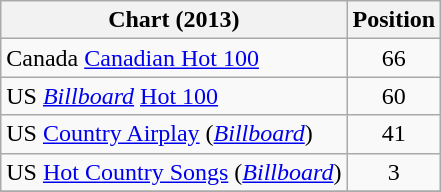<table class="wikitable sortable">
<tr>
<th scope="col">Chart (2013)</th>
<th scope="col">Position</th>
</tr>
<tr>
<td>Canada <a href='#'>Canadian Hot 100</a></td>
<td align="center">66</td>
</tr>
<tr>
<td>US <em><a href='#'>Billboard</a></em> <a href='#'>Hot 100</a></td>
<td align="center">60</td>
</tr>
<tr>
<td>US <a href='#'>Country Airplay</a> (<em><a href='#'>Billboard</a></em>)</td>
<td align="center">41</td>
</tr>
<tr>
<td>US <a href='#'>Hot Country Songs</a> (<em><a href='#'>Billboard</a></em>)</td>
<td align="center">3</td>
</tr>
<tr>
</tr>
</table>
